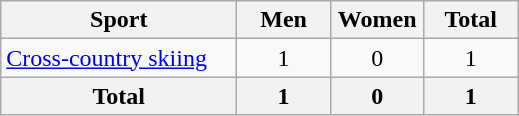<table class="wikitable sortable" style="text-align:center;">
<tr>
<th width=150>Sport</th>
<th width=55>Men</th>
<th width=55>Women</th>
<th width=55>Total</th>
</tr>
<tr>
<td align=left><a href='#'>Cross-country skiing</a></td>
<td>1</td>
<td>0</td>
<td>1</td>
</tr>
<tr>
<th>Total</th>
<th>1</th>
<th>0</th>
<th>1</th>
</tr>
</table>
